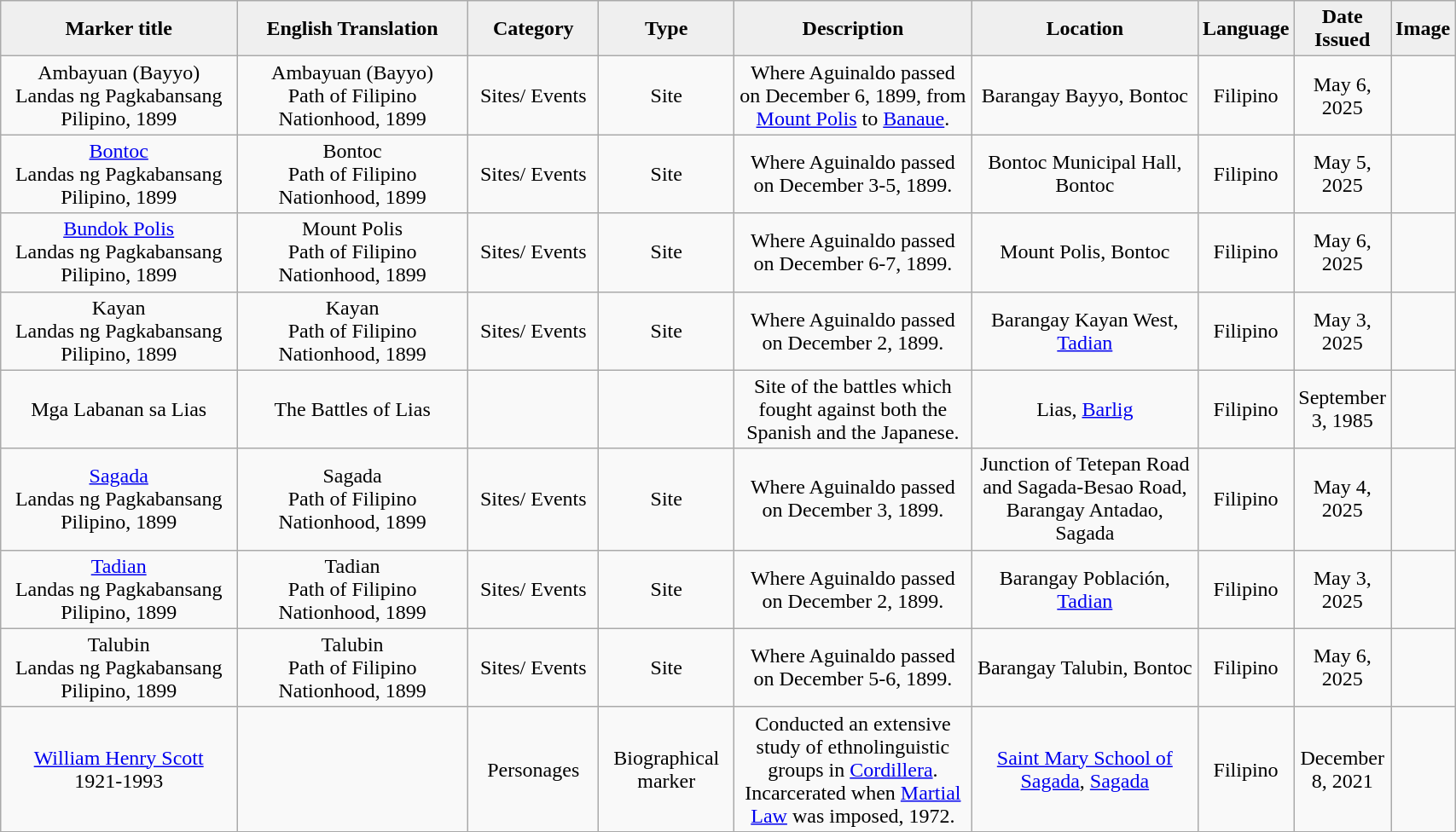<table class="wikitable" style="width:90%; text-align:center;">
<tr>
<th style="width:20%; background:#efefef;">Marker title</th>
<th style="width:20%; background:#efefef;">English Translation</th>
<th style="width:10%; background:#efefef;">Category</th>
<th style="width:10%; background:#efefef;">Type</th>
<th style="width:20%; background:#efefef;">Description</th>
<th style="width:20%; background:#efefef;">Location</th>
<th style="width:10%; background:#efefef;">Language</th>
<th style="width:10%; background:#efefef;">Date Issued</th>
<th style="width:10%; background:#efefef;">Image</th>
</tr>
<tr>
<td>Ambayuan (Bayyo)<br>Landas ng Pagkabansang Pilipino, 1899</td>
<td>Ambayuan (Bayyo)<br>Path of Filipino Nationhood, 1899</td>
<td>Sites/ Events</td>
<td>Site</td>
<td>Where Aguinaldo passed on December 6, 1899, from <a href='#'>Mount Polis</a> to <a href='#'>Banaue</a>.</td>
<td>Barangay Bayyo, Bontoc</td>
<td>Filipino</td>
<td>May 6, 2025</td>
<td></td>
</tr>
<tr>
<td><a href='#'>Bontoc</a><br>Landas ng Pagkabansang Pilipino, 1899</td>
<td>Bontoc<br>Path of Filipino Nationhood, 1899</td>
<td>Sites/ Events</td>
<td>Site</td>
<td>Where Aguinaldo passed on December 3-5, 1899.</td>
<td>Bontoc Municipal Hall, Bontoc</td>
<td>Filipino</td>
<td>May 5, 2025</td>
<td></td>
</tr>
<tr>
<td><a href='#'>Bundok Polis</a><br>Landas ng Pagkabansang Pilipino, 1899</td>
<td>Mount Polis<br>Path of Filipino Nationhood, 1899</td>
<td>Sites/ Events</td>
<td>Site</td>
<td>Where Aguinaldo passed on December 6-7, 1899.</td>
<td>Mount Polis, Bontoc</td>
<td>Filipino</td>
<td>May 6, 2025</td>
<td></td>
</tr>
<tr>
<td>Kayan<br>Landas ng Pagkabansang Pilipino, 1899</td>
<td>Kayan<br>Path of Filipino Nationhood, 1899</td>
<td>Sites/ Events</td>
<td>Site</td>
<td>Where Aguinaldo passed on December 2, 1899.</td>
<td>Barangay Kayan West, <a href='#'>Tadian</a></td>
<td>Filipino</td>
<td>May 3, 2025</td>
<td></td>
</tr>
<tr>
<td>Mga Labanan sa Lias</td>
<td>The Battles of Lias</td>
<td></td>
<td></td>
<td>Site of the battles which fought against both the Spanish and the Japanese.</td>
<td>Lias, <a href='#'>Barlig</a></td>
<td>Filipino</td>
<td>September 3, 1985</td>
<td></td>
</tr>
<tr>
<td><a href='#'>Sagada</a><br>Landas ng Pagkabansang Pilipino, 1899</td>
<td>Sagada<br>Path of Filipino Nationhood, 1899</td>
<td>Sites/ Events</td>
<td>Site</td>
<td>Where Aguinaldo passed on December 3, 1899.</td>
<td>Junction of Tetepan Road and Sagada-Besao Road, Barangay Antadao, Sagada</td>
<td>Filipino</td>
<td>May 4, 2025</td>
<td></td>
</tr>
<tr>
<td><a href='#'>Tadian</a><br>Landas ng Pagkabansang Pilipino, 1899</td>
<td>Tadian<br>Path of Filipino Nationhood, 1899</td>
<td>Sites/ Events</td>
<td>Site</td>
<td>Where Aguinaldo passed on December 2, 1899.</td>
<td>Barangay Población, <a href='#'>Tadian</a></td>
<td>Filipino</td>
<td>May 3, 2025</td>
<td></td>
</tr>
<tr>
<td>Talubin<br>Landas ng Pagkabansang Pilipino, 1899</td>
<td>Talubin<br>Path of Filipino Nationhood, 1899</td>
<td>Sites/ Events</td>
<td>Site</td>
<td>Where Aguinaldo passed on December 5-6, 1899.</td>
<td>Barangay Talubin, Bontoc</td>
<td>Filipino</td>
<td>May 6, 2025</td>
<td></td>
</tr>
<tr>
<td><a href='#'>William Henry Scott</a><br>1921-1993</td>
<td></td>
<td>Personages</td>
<td>Biographical marker</td>
<td>Conducted an extensive study of ethnolinguistic groups in <a href='#'>Cordillera</a>. Incarcerated when <a href='#'>Martial Law</a> was imposed, 1972.</td>
<td><a href='#'>Saint Mary School of Sagada</a>, <a href='#'>Sagada</a></td>
<td>Filipino</td>
<td>December 8, 2021</td>
<td></td>
</tr>
</table>
